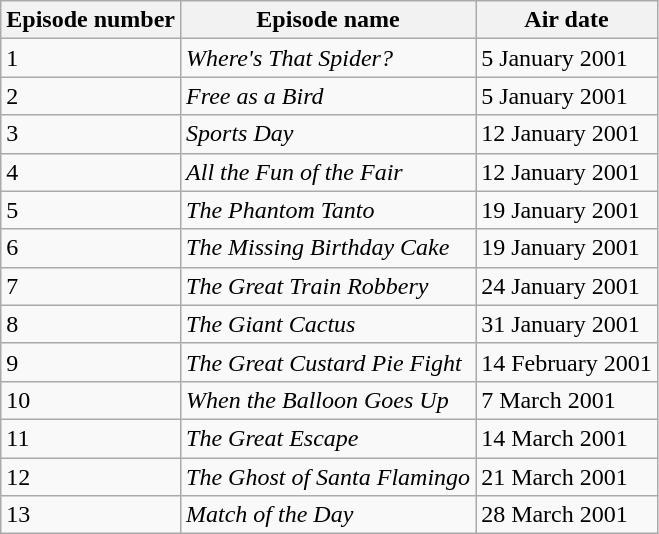<table class="wikitable">
<tr>
<th>Episode number</th>
<th>Episode name</th>
<th>Air date</th>
</tr>
<tr>
<td>1</td>
<td><em>Where's That Spider?</em></td>
<td>5 January 2001</td>
</tr>
<tr>
<td>2</td>
<td><em>Free as a Bird</em></td>
<td>5 January 2001</td>
</tr>
<tr>
<td>3</td>
<td><em>Sports Day</em></td>
<td>12 January 2001</td>
</tr>
<tr>
<td>4</td>
<td><em>All the Fun of the Fair</em></td>
<td>12 January 2001</td>
</tr>
<tr>
<td>5</td>
<td><em>The Phantom Tanto</em></td>
<td>19 January 2001</td>
</tr>
<tr>
<td>6</td>
<td><em>The Missing Birthday Cake</em></td>
<td>19 January 2001</td>
</tr>
<tr>
<td>7</td>
<td><em>The Great Train Robbery</em></td>
<td>24 January 2001</td>
</tr>
<tr>
<td>8</td>
<td><em>The Giant Cactus</em></td>
<td>31 January 2001</td>
</tr>
<tr>
<td>9</td>
<td><em>The Great Custard Pie Fight</em></td>
<td>14 February 2001</td>
</tr>
<tr>
<td>10</td>
<td><em>When the Balloon Goes Up</em></td>
<td>7 March 2001</td>
</tr>
<tr>
<td>11</td>
<td><em>The Great Escape</em></td>
<td>14 March 2001</td>
</tr>
<tr>
<td>12</td>
<td><em>The Ghost of Santa Flamingo</em></td>
<td>21 March 2001</td>
</tr>
<tr>
<td>13</td>
<td><em>Match of the Day</em></td>
<td>28 March 2001</td>
</tr>
</table>
